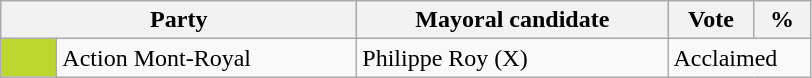<table class="wikitable">
<tr>
<th bgcolor="#DDDDFF" width="230px" colspan="2">Party</th>
<th bgcolor="#DDDDFF" width="200px">Mayoral candidate</th>
<th bgcolor="#DDDDFF" width="50px">Vote</th>
<th bgcolor="#DDDDFF" width="30px">%</th>
</tr>
<tr>
<td bgcolor=#BFD630 width="30px"> </td>
<td>Action Mont-Royal</td>
<td>Philippe Roy (X)</td>
<td colspan="2">Acclaimed</td>
</tr>
</table>
